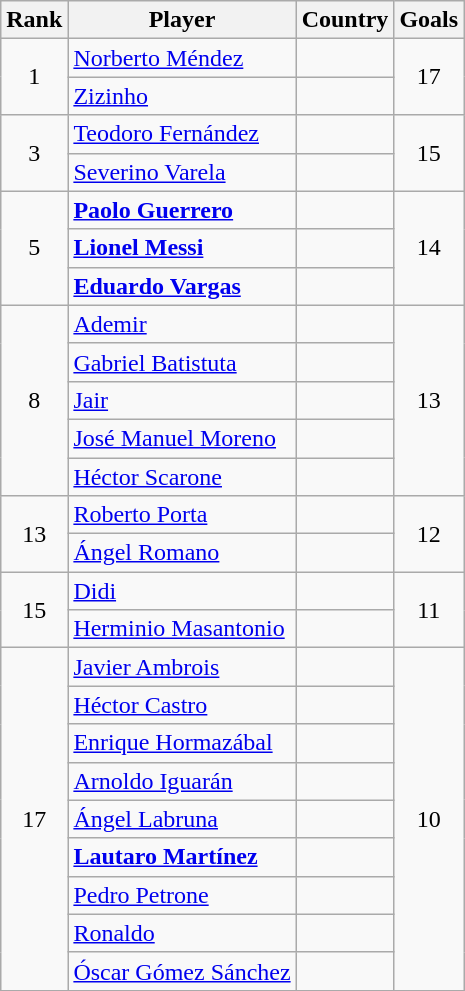<table class="wikitable">
<tr>
<th>Rank</th>
<th>Player</th>
<th>Country</th>
<th>Goals</th>
</tr>
<tr>
<td rowspan="2" align="center">1</td>
<td><a href='#'>Norberto Méndez</a></td>
<td></td>
<td rowspan="2" align="center">17</td>
</tr>
<tr>
<td><a href='#'>Zizinho</a></td>
<td></td>
</tr>
<tr>
<td rowspan="2" align="center">3</td>
<td><a href='#'>Teodoro Fernández</a></td>
<td></td>
<td rowspan="2" align="center">15</td>
</tr>
<tr>
<td><a href='#'>Severino Varela</a></td>
<td></td>
</tr>
<tr>
<td rowspan="3" align="center">5</td>
<td><strong><a href='#'>Paolo Guerrero</a></strong></td>
<td></td>
<td rowspan="3" align="center">14</td>
</tr>
<tr>
<td><strong><a href='#'>Lionel Messi</a></strong></td>
<td></td>
</tr>
<tr>
<td><strong><a href='#'>Eduardo Vargas</a></strong></td>
<td></td>
</tr>
<tr>
<td rowspan="5" align="center">8</td>
<td><a href='#'>Ademir</a></td>
<td></td>
<td rowspan="5" align="center">13</td>
</tr>
<tr>
<td><a href='#'>Gabriel Batistuta</a></td>
<td></td>
</tr>
<tr>
<td><a href='#'>Jair</a></td>
<td></td>
</tr>
<tr>
<td><a href='#'>José Manuel Moreno</a></td>
<td></td>
</tr>
<tr>
<td><a href='#'>Héctor Scarone</a></td>
<td></td>
</tr>
<tr>
<td rowspan="2" align="center">13</td>
<td><a href='#'>Roberto Porta</a></td>
<td></td>
<td rowspan="2" align="center">12</td>
</tr>
<tr>
<td><a href='#'>Ángel Romano</a></td>
<td></td>
</tr>
<tr>
<td rowspan="2" align="center">15</td>
<td><a href='#'>Didi</a></td>
<td></td>
<td rowspan="2" align="center">11</td>
</tr>
<tr>
<td><a href='#'>Herminio Masantonio</a></td>
<td></td>
</tr>
<tr>
<td rowspan="9" align="center">17</td>
<td><a href='#'>Javier Ambrois</a></td>
<td></td>
<td rowspan="9" align="center">10</td>
</tr>
<tr>
<td><a href='#'>Héctor Castro</a></td>
<td></td>
</tr>
<tr>
<td><a href='#'>Enrique Hormazábal</a></td>
<td></td>
</tr>
<tr>
<td><a href='#'>Arnoldo Iguarán</a></td>
<td></td>
</tr>
<tr>
<td><a href='#'>Ángel Labruna</a></td>
<td></td>
</tr>
<tr>
<td><strong><a href='#'>Lautaro Martínez</a></strong></td>
<td></td>
</tr>
<tr>
<td><a href='#'>Pedro Petrone</a></td>
<td></td>
</tr>
<tr>
<td><a href='#'>Ronaldo</a></td>
<td></td>
</tr>
<tr>
<td><a href='#'>Óscar Gómez Sánchez</a></td>
<td></td>
</tr>
</table>
